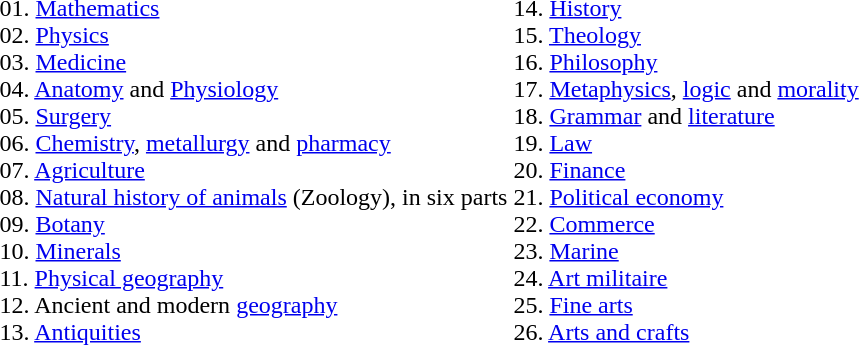<table>
<tr>
<td valign><br>01. <a href='#'>Mathematics</a><br>
02. <a href='#'>Physics</a><br>
03. <a href='#'>Medicine</a><br>
04. <a href='#'>Anatomy</a> and <a href='#'>Physiology</a><br>
05. <a href='#'>Surgery</a><br>
06. <a href='#'>Chemistry</a>, <a href='#'>metallurgy</a> and <a href='#'>pharmacy</a><br>
07. <a href='#'>Agriculture</a><br>
08. <a href='#'>Natural history of animals</a> (Zoology), in six parts<br>
09. <a href='#'>Botany</a><br>
10. <a href='#'>Minerals</a><br>
11. <a href='#'>Physical geography</a><br>
12. Ancient and modern <a href='#'>geography</a><br>
13. <a href='#'>Antiquities</a><br></td>
<td valign><br>14. <a href='#'>History</a><br>
15. <a href='#'>Theology</a><br>
16. <a href='#'>Philosophy</a><br>
17. <a href='#'>Metaphysics</a>, <a href='#'>logic</a> and <a href='#'>morality</a><br>
18. <a href='#'>Grammar</a> and <a href='#'>literature</a><br>
19. <a href='#'>Law</a><br>
20. <a href='#'>Finance</a><br>
21. <a href='#'>Political economy</a><br>
22. <a href='#'>Commerce</a><br>
23. <a href='#'>Marine</a><br>
24. <a href='#'>Art militaire</a><br>
25. <a href='#'>Fine arts</a><br>
26. <a href='#'>Arts and crafts</a><br></td>
</tr>
</table>
